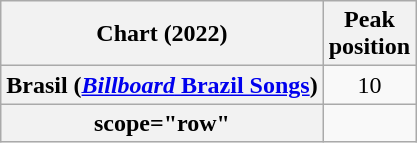<table class="wikitable sortable plainrowheaders" style="text-align:center">
<tr>
<th scope="col">Chart (2022)</th>
<th scope="col">Peak<br> position</th>
</tr>
<tr>
<th scope="row">Brasil (<a href='#'><em>Billboard</em> Brazil Songs</a>)</th>
<td>10</td>
</tr>
<tr>
<th>scope="row" </th>
</tr>
</table>
